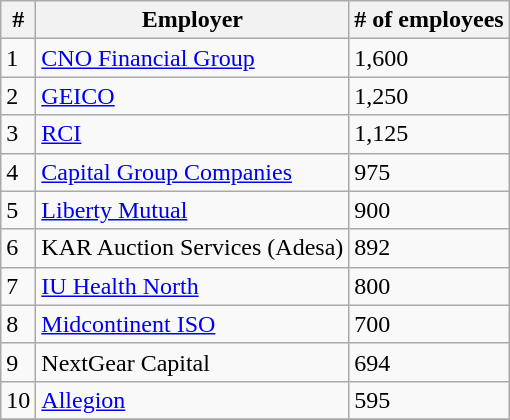<table class="wikitable sortable">
<tr>
<th>#</th>
<th>Employer</th>
<th># of employees</th>
</tr>
<tr>
<td>1</td>
<td><a href='#'>CNO Financial Group</a></td>
<td>1,600</td>
</tr>
<tr>
<td>2</td>
<td><a href='#'>GEICO</a></td>
<td>1,250</td>
</tr>
<tr>
<td>3</td>
<td><a href='#'>RCI</a></td>
<td>1,125</td>
</tr>
<tr>
<td>4</td>
<td><a href='#'>Capital Group Companies</a></td>
<td>975</td>
</tr>
<tr>
<td>5</td>
<td><a href='#'>Liberty Mutual</a></td>
<td>900</td>
</tr>
<tr>
<td>6</td>
<td>KAR Auction Services (Adesa)</td>
<td>892</td>
</tr>
<tr>
<td>7</td>
<td><a href='#'>IU Health North</a></td>
<td>800</td>
</tr>
<tr>
<td>8</td>
<td><a href='#'>Midcontinent ISO</a></td>
<td>700</td>
</tr>
<tr>
<td>9</td>
<td>NextGear Capital</td>
<td>694</td>
</tr>
<tr>
<td>10</td>
<td><a href='#'>Allegion</a></td>
<td>595</td>
</tr>
<tr>
</tr>
</table>
